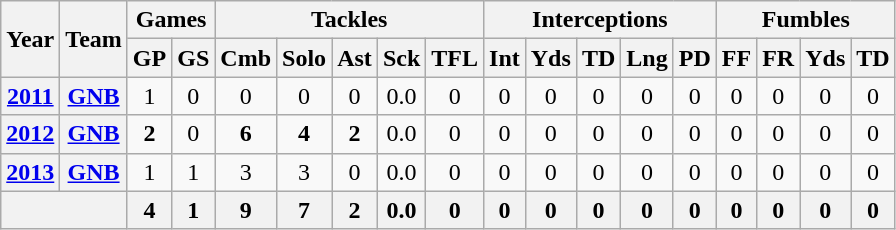<table class="wikitable" style="text-align:center">
<tr>
<th rowspan="2">Year</th>
<th rowspan="2">Team</th>
<th colspan="2">Games</th>
<th colspan="5">Tackles</th>
<th colspan="5">Interceptions</th>
<th colspan="4">Fumbles</th>
</tr>
<tr>
<th>GP</th>
<th>GS</th>
<th>Cmb</th>
<th>Solo</th>
<th>Ast</th>
<th>Sck</th>
<th>TFL</th>
<th>Int</th>
<th>Yds</th>
<th>TD</th>
<th>Lng</th>
<th>PD</th>
<th>FF</th>
<th>FR</th>
<th>Yds</th>
<th>TD</th>
</tr>
<tr>
<th><a href='#'>2011</a></th>
<th><a href='#'>GNB</a></th>
<td>1</td>
<td>0</td>
<td>0</td>
<td>0</td>
<td>0</td>
<td>0.0</td>
<td>0</td>
<td>0</td>
<td>0</td>
<td>0</td>
<td>0</td>
<td>0</td>
<td>0</td>
<td>0</td>
<td>0</td>
<td>0</td>
</tr>
<tr>
<th><a href='#'>2012</a></th>
<th><a href='#'>GNB</a></th>
<td><strong>2</strong></td>
<td>0</td>
<td><strong>6</strong></td>
<td><strong>4</strong></td>
<td><strong>2</strong></td>
<td>0.0</td>
<td>0</td>
<td>0</td>
<td>0</td>
<td>0</td>
<td>0</td>
<td>0</td>
<td>0</td>
<td>0</td>
<td>0</td>
<td>0</td>
</tr>
<tr>
<th><a href='#'>2013</a></th>
<th><a href='#'>GNB</a></th>
<td>1</td>
<td>1</td>
<td>3</td>
<td>3</td>
<td>0</td>
<td>0.0</td>
<td>0</td>
<td>0</td>
<td>0</td>
<td>0</td>
<td>0</td>
<td>0</td>
<td>0</td>
<td>0</td>
<td>0</td>
<td>0</td>
</tr>
<tr>
<th colspan="2"></th>
<th>4</th>
<th>1</th>
<th>9</th>
<th>7</th>
<th>2</th>
<th>0.0</th>
<th>0</th>
<th>0</th>
<th>0</th>
<th>0</th>
<th>0</th>
<th>0</th>
<th>0</th>
<th>0</th>
<th>0</th>
<th>0</th>
</tr>
</table>
